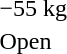<table>
<tr>
<td>−55 kg<br></td>
<td></td>
<td></td>
<td></td>
</tr>
<tr>
<td>Open<br></td>
<td></td>
<td></td>
<td></td>
</tr>
</table>
